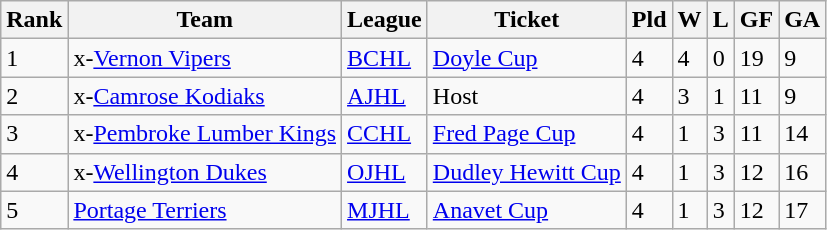<table class="wikitable">
<tr>
<th>Rank</th>
<th>Team</th>
<th>League</th>
<th>Ticket</th>
<th>Pld</th>
<th>W</th>
<th>L</th>
<th>GF</th>
<th>GA</th>
</tr>
<tr>
<td>1</td>
<td>x-<a href='#'>Vernon Vipers</a></td>
<td><a href='#'>BCHL</a></td>
<td><a href='#'>Doyle Cup</a></td>
<td>4</td>
<td>4</td>
<td>0</td>
<td>19</td>
<td>9</td>
</tr>
<tr>
<td>2</td>
<td>x-<a href='#'>Camrose Kodiaks</a></td>
<td><a href='#'>AJHL</a></td>
<td>Host</td>
<td>4</td>
<td>3</td>
<td>1</td>
<td>11</td>
<td>9</td>
</tr>
<tr>
<td>3</td>
<td>x-<a href='#'>Pembroke Lumber Kings</a></td>
<td><a href='#'>CCHL</a></td>
<td><a href='#'>Fred Page Cup</a></td>
<td>4</td>
<td>1</td>
<td>3</td>
<td>11</td>
<td>14</td>
</tr>
<tr>
<td>4</td>
<td>x-<a href='#'>Wellington Dukes</a></td>
<td><a href='#'>OJHL</a></td>
<td><a href='#'>Dudley Hewitt Cup</a></td>
<td>4</td>
<td>1</td>
<td>3</td>
<td>12</td>
<td>16</td>
</tr>
<tr>
<td>5</td>
<td><a href='#'>Portage Terriers</a></td>
<td><a href='#'>MJHL</a></td>
<td><a href='#'>Anavet Cup</a></td>
<td>4</td>
<td>1</td>
<td>3</td>
<td>12</td>
<td>17</td>
</tr>
</table>
